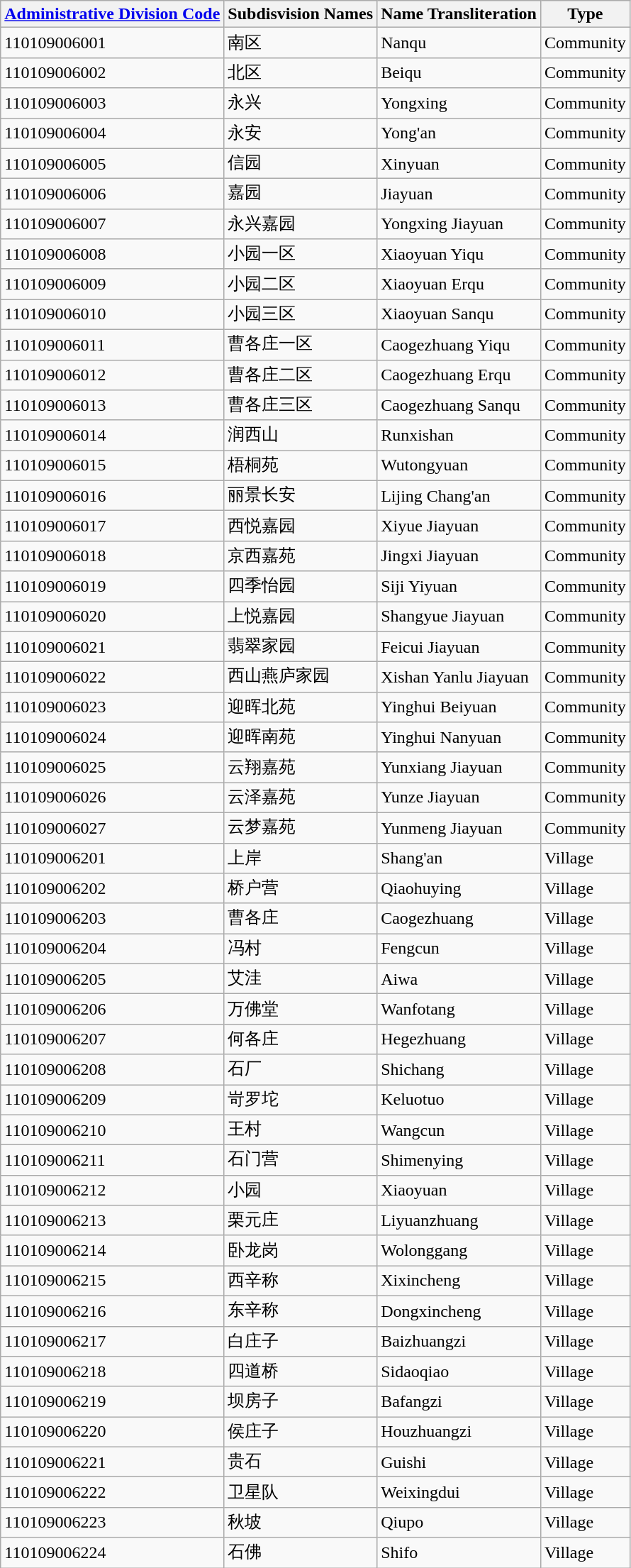<table class="wikitable sortable">
<tr>
<th><a href='#'>Administrative Division Code</a></th>
<th>Subdisvision Names</th>
<th>Name Transliteration</th>
<th>Type</th>
</tr>
<tr>
<td>110109006001</td>
<td>南区</td>
<td>Nanqu</td>
<td>Community</td>
</tr>
<tr>
<td>110109006002</td>
<td>北区</td>
<td>Beiqu</td>
<td>Community</td>
</tr>
<tr>
<td>110109006003</td>
<td>永兴</td>
<td>Yongxing</td>
<td>Community</td>
</tr>
<tr>
<td>110109006004</td>
<td>永安</td>
<td>Yong'an</td>
<td>Community</td>
</tr>
<tr>
<td>110109006005</td>
<td>信园</td>
<td>Xinyuan</td>
<td>Community</td>
</tr>
<tr>
<td>110109006006</td>
<td>嘉园</td>
<td>Jiayuan</td>
<td>Community</td>
</tr>
<tr>
<td>110109006007</td>
<td>永兴嘉园</td>
<td>Yongxing Jiayuan</td>
<td>Community</td>
</tr>
<tr>
<td>110109006008</td>
<td>小园一区</td>
<td>Xiaoyuan Yiqu</td>
<td>Community</td>
</tr>
<tr>
<td>110109006009</td>
<td>小园二区</td>
<td>Xiaoyuan Erqu</td>
<td>Community</td>
</tr>
<tr>
<td>110109006010</td>
<td>小园三区</td>
<td>Xiaoyuan Sanqu</td>
<td>Community</td>
</tr>
<tr>
<td>110109006011</td>
<td>曹各庄一区</td>
<td>Caogezhuang Yiqu</td>
<td>Community</td>
</tr>
<tr>
<td>110109006012</td>
<td>曹各庄二区</td>
<td>Caogezhuang Erqu</td>
<td>Community</td>
</tr>
<tr>
<td>110109006013</td>
<td>曹各庄三区</td>
<td>Caogezhuang Sanqu</td>
<td>Community</td>
</tr>
<tr>
<td>110109006014</td>
<td>润西山</td>
<td>Runxishan</td>
<td>Community</td>
</tr>
<tr>
<td>110109006015</td>
<td>梧桐苑</td>
<td>Wutongyuan</td>
<td>Community</td>
</tr>
<tr>
<td>110109006016</td>
<td>丽景长安</td>
<td>Lijing Chang'an</td>
<td>Community</td>
</tr>
<tr>
<td>110109006017</td>
<td>西悦嘉园</td>
<td>Xiyue Jiayuan</td>
<td>Community</td>
</tr>
<tr>
<td>110109006018</td>
<td>京西嘉苑</td>
<td>Jingxi Jiayuan</td>
<td>Community</td>
</tr>
<tr>
<td>110109006019</td>
<td>四季怡园</td>
<td>Siji Yiyuan</td>
<td>Community</td>
</tr>
<tr>
<td>110109006020</td>
<td>上悦嘉园</td>
<td>Shangyue Jiayuan</td>
<td>Community</td>
</tr>
<tr>
<td>110109006021</td>
<td>翡翠家园</td>
<td>Feicui Jiayuan</td>
<td>Community</td>
</tr>
<tr>
<td>110109006022</td>
<td>西山燕庐家园</td>
<td>Xishan Yanlu Jiayuan</td>
<td>Community</td>
</tr>
<tr>
<td>110109006023</td>
<td>迎晖北苑</td>
<td>Yinghui Beiyuan</td>
<td>Community</td>
</tr>
<tr>
<td>110109006024</td>
<td>迎晖南苑</td>
<td>Yinghui Nanyuan</td>
<td>Community</td>
</tr>
<tr>
<td>110109006025</td>
<td>云翔嘉苑</td>
<td>Yunxiang Jiayuan</td>
<td>Community</td>
</tr>
<tr>
<td>110109006026</td>
<td>云泽嘉苑</td>
<td>Yunze Jiayuan</td>
<td>Community</td>
</tr>
<tr>
<td>110109006027</td>
<td>云梦嘉苑</td>
<td>Yunmeng Jiayuan</td>
<td>Community</td>
</tr>
<tr>
<td>110109006201</td>
<td>上岸</td>
<td>Shang'an</td>
<td>Village</td>
</tr>
<tr>
<td>110109006202</td>
<td>桥户营</td>
<td>Qiaohuying</td>
<td>Village</td>
</tr>
<tr>
<td>110109006203</td>
<td>曹各庄</td>
<td>Caogezhuang</td>
<td>Village</td>
</tr>
<tr>
<td>110109006204</td>
<td>冯村</td>
<td>Fengcun</td>
<td>Village</td>
</tr>
<tr>
<td>110109006205</td>
<td>艾洼</td>
<td>Aiwa</td>
<td>Village</td>
</tr>
<tr>
<td>110109006206</td>
<td>万佛堂</td>
<td>Wanfotang</td>
<td>Village</td>
</tr>
<tr>
<td>110109006207</td>
<td>何各庄</td>
<td>Hegezhuang</td>
<td>Village</td>
</tr>
<tr>
<td>110109006208</td>
<td>石厂</td>
<td>Shichang</td>
<td>Village</td>
</tr>
<tr>
<td>110109006209</td>
<td>岢罗坨</td>
<td>Keluotuo</td>
<td>Village</td>
</tr>
<tr>
<td>110109006210</td>
<td>王村</td>
<td>Wangcun</td>
<td>Village</td>
</tr>
<tr>
<td>110109006211</td>
<td>石门营</td>
<td>Shimenying</td>
<td>Village</td>
</tr>
<tr>
<td>110109006212</td>
<td>小园</td>
<td>Xiaoyuan</td>
<td>Village</td>
</tr>
<tr>
<td>110109006213</td>
<td>栗元庄</td>
<td>Liyuanzhuang</td>
<td>Village</td>
</tr>
<tr>
<td>110109006214</td>
<td>卧龙岗</td>
<td>Wolonggang</td>
<td>Village</td>
</tr>
<tr>
<td>110109006215</td>
<td>西辛称</td>
<td>Xixincheng</td>
<td>Village</td>
</tr>
<tr>
<td>110109006216</td>
<td>东辛称</td>
<td>Dongxincheng</td>
<td>Village</td>
</tr>
<tr>
<td>110109006217</td>
<td>白庄子</td>
<td>Baizhuangzi</td>
<td>Village</td>
</tr>
<tr>
<td>110109006218</td>
<td>四道桥</td>
<td>Sidaoqiao</td>
<td>Village</td>
</tr>
<tr>
<td>110109006219</td>
<td>坝房子</td>
<td>Bafangzi</td>
<td>Village</td>
</tr>
<tr>
<td>110109006220</td>
<td>侯庄子</td>
<td>Houzhuangzi</td>
<td>Village</td>
</tr>
<tr>
<td>110109006221</td>
<td>贵石</td>
<td>Guishi</td>
<td>Village</td>
</tr>
<tr>
<td>110109006222</td>
<td>卫星队</td>
<td>Weixingdui</td>
<td>Village</td>
</tr>
<tr>
<td>110109006223</td>
<td>秋坡</td>
<td>Qiupo</td>
<td>Village</td>
</tr>
<tr>
<td>110109006224</td>
<td>石佛</td>
<td>Shifo</td>
<td>Village</td>
</tr>
</table>
